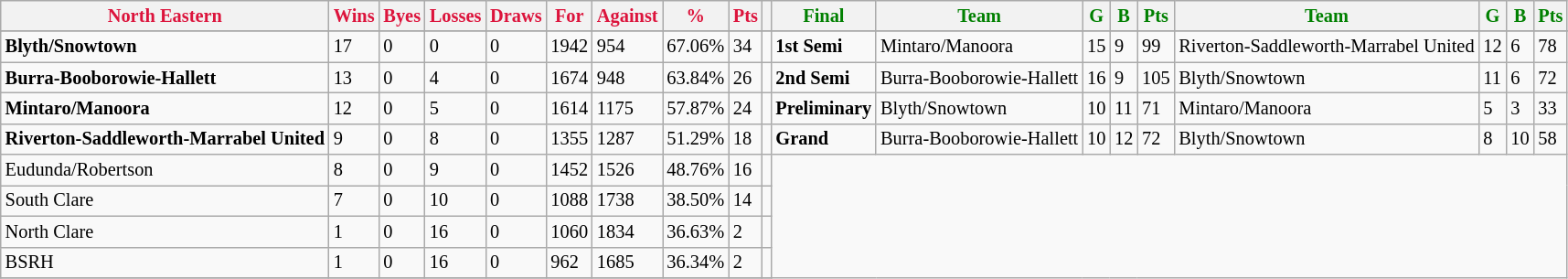<table style="font-size: 85%; text-align: left;" class="wikitable">
<tr>
<th style="color:crimson">North Eastern</th>
<th style="color:crimson">Wins</th>
<th style="color:crimson">Byes</th>
<th style="color:crimson">Losses</th>
<th style="color:crimson">Draws</th>
<th style="color:crimson">For</th>
<th style="color:crimson">Against</th>
<th style="color:crimson">%</th>
<th style="color:crimson">Pts</th>
<th></th>
<th style="color:green">Final</th>
<th style="color:green">Team</th>
<th style="color:green">G</th>
<th style="color:green">B</th>
<th style="color:green">Pts</th>
<th style="color:green">Team</th>
<th style="color:green">G</th>
<th style="color:green">B</th>
<th style="color:green">Pts</th>
</tr>
<tr>
</tr>
<tr>
</tr>
<tr>
<td><strong>	Blyth/Snowtown	</strong></td>
<td>17</td>
<td>0</td>
<td>0</td>
<td>0</td>
<td>1942</td>
<td>954</td>
<td>67.06%</td>
<td>34</td>
<td></td>
<td><strong>1st Semi</strong></td>
<td>Mintaro/Manoora</td>
<td>15</td>
<td>9</td>
<td>99</td>
<td>Riverton-Saddleworth-Marrabel United</td>
<td>12</td>
<td>6</td>
<td>78</td>
</tr>
<tr>
<td><strong>	Burra-Booborowie-Hallett	</strong></td>
<td>13</td>
<td>0</td>
<td>4</td>
<td>0</td>
<td>1674</td>
<td>948</td>
<td>63.84%</td>
<td>26</td>
<td></td>
<td><strong>2nd Semi</strong></td>
<td>Burra-Booborowie-Hallett</td>
<td>16</td>
<td>9</td>
<td>105</td>
<td>Blyth/Snowtown</td>
<td>11</td>
<td>6</td>
<td>72</td>
</tr>
<tr>
<td><strong>	Mintaro/Manoora	</strong></td>
<td>12</td>
<td>0</td>
<td>5</td>
<td>0</td>
<td>1614</td>
<td>1175</td>
<td>57.87%</td>
<td>24</td>
<td></td>
<td><strong>Preliminary</strong></td>
<td>Blyth/Snowtown</td>
<td>10</td>
<td>11</td>
<td>71</td>
<td>Mintaro/Manoora</td>
<td>5</td>
<td>3</td>
<td>33</td>
</tr>
<tr>
<td><strong>	Riverton-Saddleworth-Marrabel United	</strong></td>
<td>9</td>
<td>0</td>
<td>8</td>
<td>0</td>
<td>1355</td>
<td>1287</td>
<td>51.29%</td>
<td>18</td>
<td></td>
<td><strong>Grand</strong></td>
<td>Burra-Booborowie-Hallett</td>
<td>10</td>
<td>12</td>
<td>72</td>
<td>Blyth/Snowtown</td>
<td>8</td>
<td>10</td>
<td>58</td>
</tr>
<tr>
<td>Eudunda/Robertson</td>
<td>8</td>
<td>0</td>
<td>9</td>
<td>0</td>
<td>1452</td>
<td>1526</td>
<td>48.76%</td>
<td>16</td>
<td></td>
</tr>
<tr>
<td>South Clare</td>
<td>7</td>
<td>0</td>
<td>10</td>
<td>0</td>
<td>1088</td>
<td>1738</td>
<td>38.50%</td>
<td>14</td>
<td></td>
</tr>
<tr>
<td>North Clare</td>
<td>1</td>
<td>0</td>
<td>16</td>
<td>0</td>
<td>1060</td>
<td>1834</td>
<td>36.63%</td>
<td>2</td>
<td></td>
</tr>
<tr>
<td>BSRH</td>
<td>1</td>
<td>0</td>
<td>16</td>
<td>0</td>
<td>962</td>
<td>1685</td>
<td>36.34%</td>
<td>2</td>
<td></td>
</tr>
<tr>
</tr>
</table>
